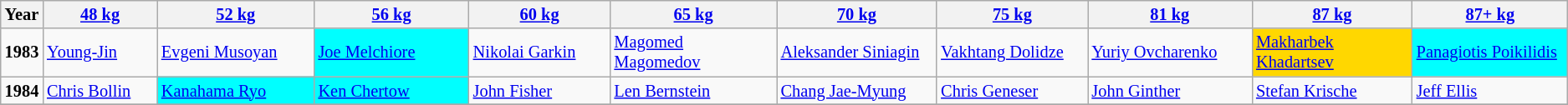<table class="wikitable sortable"  style="font-size: 85%">
<tr>
<th>Year</th>
<th width=200><a href='#'>48 kg</a></th>
<th width=275><a href='#'>52 kg</a></th>
<th width=275><a href='#'>56 kg</a></th>
<th width=275><a href='#'>60 kg</a></th>
<th width=275><a href='#'>65 kg</a></th>
<th width=275><a href='#'>70 kg</a></th>
<th width=275><a href='#'>75 kg</a></th>
<th width=275><a href='#'>81 kg</a></th>
<th width=275><a href='#'>87 kg</a></th>
<th width=275><a href='#'>87+ kg</a></th>
</tr>
<tr>
<td><strong>1983</strong></td>
<td> <a href='#'>Young-Jin</a></td>
<td> <a href='#'>Evgeni Musoyan</a></td>
<td bgcolor="aqua"> <a href='#'>Joe Melchiore</a></td>
<td> <a href='#'>Nikolai Garkin</a></td>
<td> <a href='#'>Magomed Magomedov</a></td>
<td> <a href='#'>Aleksander Siniagin</a></td>
<td> <a href='#'>Vakhtang Dolidze</a></td>
<td> <a href='#'>Yuriy Ovcharenko</a></td>
<td bgcolor="gold"> <a href='#'>Makharbek Khadartsev</a></td>
<td bgcolor="aqua"> <a href='#'>Panagiotis Poikilidis</a></td>
</tr>
<tr>
<td><strong>1984</strong></td>
<td> <a href='#'>Chris Bollin</a></td>
<td bgcolor="aqua"> <a href='#'>Kanahama Ryo</a></td>
<td bgcolor="aqua"> <a href='#'>Ken Chertow</a></td>
<td> <a href='#'>John Fisher</a></td>
<td> <a href='#'>Len Bernstein</a></td>
<td> <a href='#'>Chang Jae-Myung</a></td>
<td> <a href='#'>Chris Geneser</a></td>
<td> <a href='#'>John Ginther</a></td>
<td> <a href='#'>Stefan Krische</a></td>
<td> <a href='#'>Jeff Ellis</a></td>
</tr>
<tr>
</tr>
</table>
